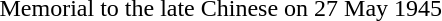<table>
<tr>
<td style="width: 5em"></td>
<td style="width:50em"><br><span>
Memorial to the late Chinese on 27 May 1945
</span></td>
</tr>
</table>
